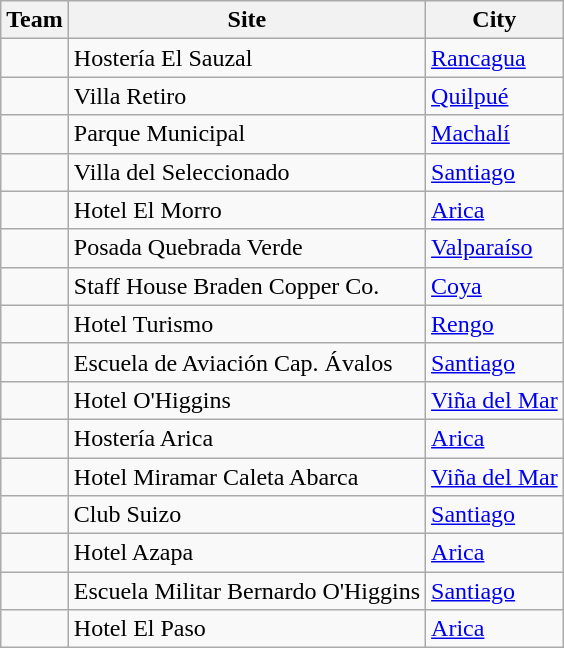<table class="wikitable">
<tr>
<th scope=col>Team</th>
<th scope=col>Site</th>
<th scope=col>City</th>
</tr>
<tr>
<td scope=row></td>
<td>Hostería El Sauzal</td>
<td><a href='#'>Rancagua</a></td>
</tr>
<tr>
<td scope=row></td>
<td>Villa Retiro</td>
<td><a href='#'>Quilpué</a></td>
</tr>
<tr>
<td scope=row></td>
<td>Parque Municipal</td>
<td><a href='#'>Machalí</a></td>
</tr>
<tr>
<td scope=row></td>
<td>Villa del Seleccionado</td>
<td><a href='#'>Santiago</a></td>
</tr>
<tr>
<td scope=row></td>
<td>Hotel El Morro</td>
<td><a href='#'>Arica</a></td>
</tr>
<tr>
<td scope=row></td>
<td>Posada Quebrada Verde</td>
<td><a href='#'>Valparaíso</a></td>
</tr>
<tr>
<td scope=row></td>
<td>Staff House Braden Copper Co.</td>
<td><a href='#'>Coya</a></td>
</tr>
<tr>
<td scope=row></td>
<td>Hotel Turismo</td>
<td><a href='#'>Rengo</a></td>
</tr>
<tr>
<td scope=row></td>
<td>Escuela de Aviación Cap. Ávalos</td>
<td><a href='#'>Santiago</a></td>
</tr>
<tr>
<td scope=row></td>
<td>Hotel O'Higgins</td>
<td><a href='#'>Viña del Mar</a></td>
</tr>
<tr>
<td scope=row></td>
<td>Hostería Arica</td>
<td><a href='#'>Arica</a></td>
</tr>
<tr>
<td scope=row></td>
<td>Hotel Miramar Caleta Abarca</td>
<td><a href='#'>Viña del Mar</a></td>
</tr>
<tr>
<td scope=row></td>
<td>Club Suizo</td>
<td><a href='#'>Santiago</a></td>
</tr>
<tr>
<td scope=row></td>
<td>Hotel Azapa</td>
<td><a href='#'>Arica</a></td>
</tr>
<tr>
<td scope=row></td>
<td>Escuela Militar Bernardo O'Higgins</td>
<td><a href='#'>Santiago</a></td>
</tr>
<tr>
<td scope=row></td>
<td>Hotel El Paso</td>
<td><a href='#'>Arica</a></td>
</tr>
</table>
